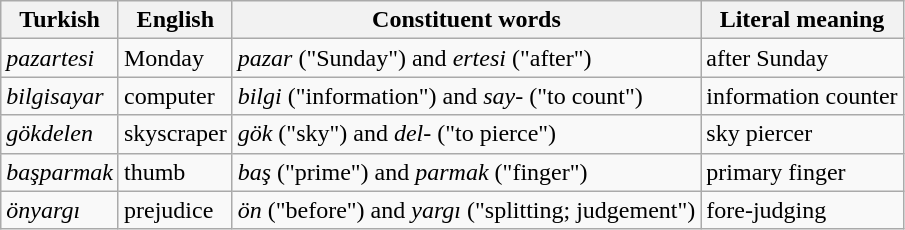<table class="wikitable">
<tr>
<th>Turkish</th>
<th>English</th>
<th>Constituent words</th>
<th>Literal meaning</th>
</tr>
<tr>
<td><em>pazartesi</em></td>
<td>Monday</td>
<td><em>pazar</em> ("Sunday") and <em>ertesi</em> ("after")</td>
<td>after Sunday</td>
</tr>
<tr>
<td><em>bilgisayar</em></td>
<td>computer</td>
<td><em>bilgi</em> ("information") and <em>say-</em> ("to count")</td>
<td>information counter</td>
</tr>
<tr>
<td><em>gökdelen</em></td>
<td>skyscraper</td>
<td><em>gök</em> ("sky") and <em>del-</em> ("to pierce")</td>
<td>sky piercer</td>
</tr>
<tr>
<td><em>başparmak</em></td>
<td>thumb</td>
<td><em>baş</em> ("prime") and <em>parmak</em> ("finger")</td>
<td>primary finger</td>
</tr>
<tr>
<td><em>önyargı</em></td>
<td>prejudice</td>
<td><em>ön</em> ("before") and <em>yargı</em> ("splitting; judgement")</td>
<td>fore-judging</td>
</tr>
</table>
